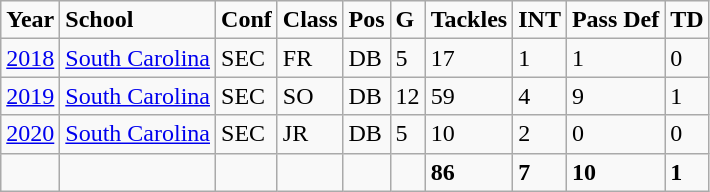<table class="wikitable">
<tr>
<td style="font-weight:bold;">Year</td>
<td style="font-weight:bold;">School</td>
<td style="font-weight:bold;">Conf</td>
<td style="font-weight:bold;">Class</td>
<td style="font-weight:bold;">Pos</td>
<td style="font-weight:bold;">G</td>
<td style="font-weight:bold;">Tackles</td>
<td style="font-weight:bold;">INT</td>
<td style="font-weight:bold;">Pass Def</td>
<td style="font-weight:bold;">TD</td>
</tr>
<tr>
<td><a href='#'>2018</a></td>
<td><a href='#'>South Carolina</a></td>
<td>SEC</td>
<td>FR</td>
<td>DB</td>
<td>5</td>
<td>17</td>
<td>1</td>
<td>1</td>
<td>0</td>
</tr>
<tr>
<td><a href='#'>2019</a></td>
<td><a href='#'>South Carolina</a></td>
<td>SEC</td>
<td>SO</td>
<td>DB</td>
<td>12</td>
<td>59</td>
<td>4</td>
<td>9</td>
<td>1</td>
</tr>
<tr>
<td><a href='#'>2020</a></td>
<td><a href='#'>South Carolina</a></td>
<td>SEC</td>
<td>JR</td>
<td>DB</td>
<td>5</td>
<td>10</td>
<td>2</td>
<td>0</td>
<td>0</td>
</tr>
<tr>
<td style="font-weight:bold;"></td>
<td style="font-weight:bold;"></td>
<td style="font-weight:bold;"></td>
<td style="font-weight:bold;"></td>
<td style="font-weight:bold;"></td>
<td style="font-weight:bold;"></td>
<td style="font-weight:bold;">86</td>
<td style="font-weight:bold;">7</td>
<td style="font-weight:bold;">10</td>
<td style="font-weight:bold;">1</td>
</tr>
</table>
